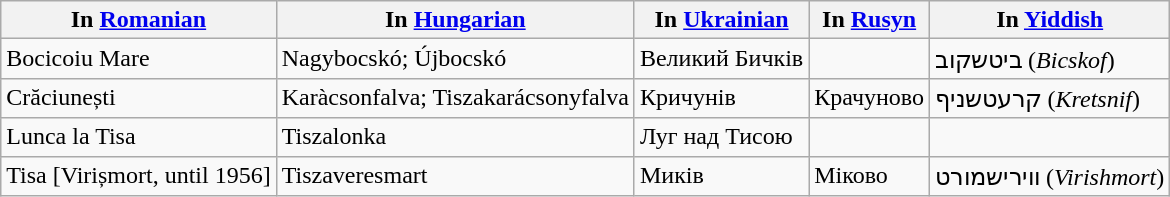<table class="wikitable">
<tr>
<th>In <a href='#'>Romanian</a></th>
<th>In <a href='#'>Hungarian</a></th>
<th>In <a href='#'>Ukrainian</a></th>
<th>In <a href='#'>Rusyn</a></th>
<th>In <a href='#'>Yiddish</a></th>
</tr>
<tr>
<td>Bocicoiu Mare</td>
<td>Nagybocskó; Újbocskó</td>
<td>Великий Бичків</td>
<td></td>
<td>ביטשקוב (<em>Bicskof</em>)</td>
</tr>
<tr>
<td>Crăciunești</td>
<td>Karàcsonfalva; Tiszakarácsonyfalva</td>
<td>Кричунів</td>
<td>Крачуново</td>
<td>קרעטשניף (<em>Kretsnif</em>)</td>
</tr>
<tr>
<td>Lunca la Tisa</td>
<td>Tiszalonka</td>
<td>Луг над Тисою</td>
<td></td>
<td></td>
</tr>
<tr>
<td>Tisa [Virișmort, until 1956]</td>
<td>Tiszaveresmart</td>
<td>Миків</td>
<td>Міково</td>
<td>ווירישמורט (<em>Virishmort</em>)</td>
</tr>
</table>
